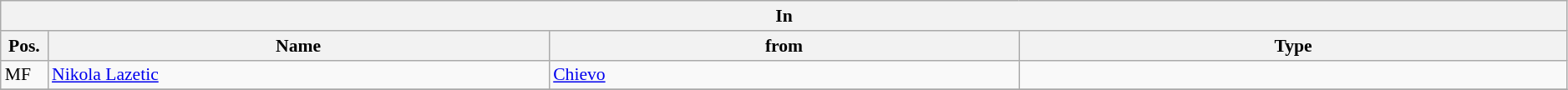<table class="wikitable" style="font-size:90%;width:99%;">
<tr>
<th colspan="4">In</th>
</tr>
<tr>
<th width=3%>Pos.</th>
<th width=32%>Name</th>
<th width=30%>from</th>
<th width=35%>Type</th>
</tr>
<tr>
<td>MF</td>
<td><a href='#'>Nikola Lazetic</a></td>
<td><a href='#'>Chievo</a></td>
<td></td>
</tr>
<tr>
</tr>
</table>
